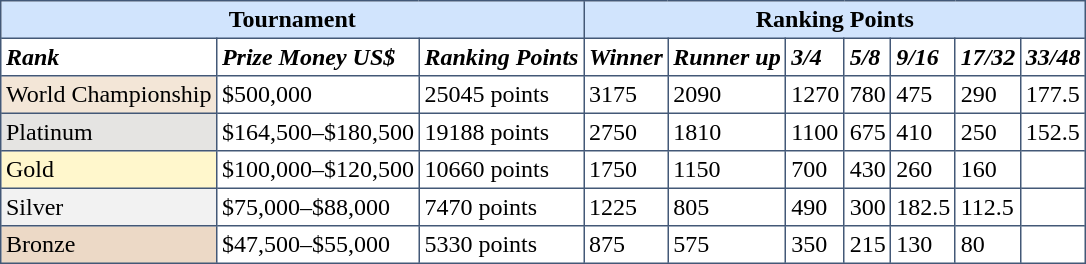<table cellpadding="3" cellspacing="4" border="1" style="border:#435877 solid 1px; border-collapse: collapse;">
<tr bgcolor="#d1e4fd">
<th colspan=3>Tournament</th>
<th colspan=7>Ranking Points</th>
</tr>
<tr>
<td><strong><em>Rank</em></strong></td>
<td><strong><em>Prize Money US$</em></strong></td>
<td><strong><em>Ranking Points</em></strong></td>
<td><strong><em>Winner</em></strong></td>
<td><strong><em>Runner up</em></strong></td>
<td><strong><em>3/4</em></strong></td>
<td><strong><em>5/8</em></strong></td>
<td><strong><em>9/16</em></strong></td>
<td><strong><em>17/32</em></strong></td>
<td><strong><em>33/48</em></strong></td>
</tr>
<tr>
<td style="background:#F3E6D7;">World Championship</td>
<td>$500,000</td>
<td>25045 points</td>
<td>3175</td>
<td>2090</td>
<td>1270</td>
<td>780</td>
<td>475</td>
<td>290</td>
<td>177.5</td>
</tr>
<tr>
<td style="background:#E5E4E2;">Platinum</td>
<td>$164,500–$180,500</td>
<td>19188 points</td>
<td>2750</td>
<td>1810</td>
<td>1100</td>
<td>675</td>
<td>410</td>
<td>250</td>
<td>152.5</td>
</tr>
<tr>
<td style="background:#fff7cc;">Gold</td>
<td>$100,000–$120,500</td>
<td>10660 points</td>
<td>1750</td>
<td>1150</td>
<td>700</td>
<td>430</td>
<td>260</td>
<td>160</td>
<td></td>
</tr>
<tr>
<td style="background:#f2f2f2;">Silver</td>
<td>$75,000–$88,000</td>
<td>7470 points</td>
<td>1225</td>
<td>805</td>
<td>490</td>
<td>300</td>
<td>182.5</td>
<td>112.5</td>
<td></td>
</tr>
<tr>
<td style="background:#ecd9c6;">Bronze</td>
<td>$47,500–$55,000</td>
<td>5330 points</td>
<td>875</td>
<td>575</td>
<td>350</td>
<td>215</td>
<td>130</td>
<td>80</td>
<td></td>
</tr>
</table>
